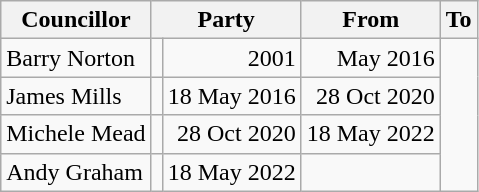<table class=wikitable>
<tr>
<th>Councillor</th>
<th colspan=2>Party</th>
<th>From</th>
<th>To</th>
</tr>
<tr>
<td>Barry Norton</td>
<td></td>
<td align=right>2001</td>
<td align=right>May 2016</td>
</tr>
<tr>
<td>James Mills</td>
<td></td>
<td align=right>18 May 2016</td>
<td align=right>28 Oct 2020</td>
</tr>
<tr>
<td>Michele Mead</td>
<td></td>
<td align=right>28 Oct 2020</td>
<td align=right>18 May 2022</td>
</tr>
<tr>
<td>Andy Graham</td>
<td></td>
<td align=right>18 May 2022</td>
<td></td>
</tr>
</table>
